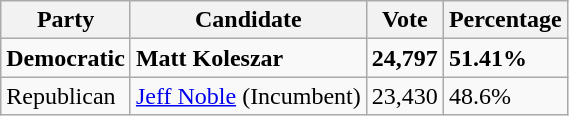<table class="wikitable">
<tr>
<th>Party</th>
<th>Candidate</th>
<th>Vote</th>
<th>Percentage</th>
</tr>
<tr>
<td><strong>Democratic</strong></td>
<td><strong>Matt Koleszar</strong></td>
<td><strong>24,797</strong></td>
<td><strong>51.41%</strong></td>
</tr>
<tr>
<td>Republican</td>
<td><a href='#'>Jeff Noble</a> (Incumbent)</td>
<td>23,430</td>
<td>48.6%</td>
</tr>
</table>
